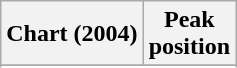<table class="wikitable plainrowheaders">
<tr>
<th scope="col">Chart (2004)</th>
<th scope="col">Peak<br>position</th>
</tr>
<tr>
</tr>
<tr>
</tr>
</table>
